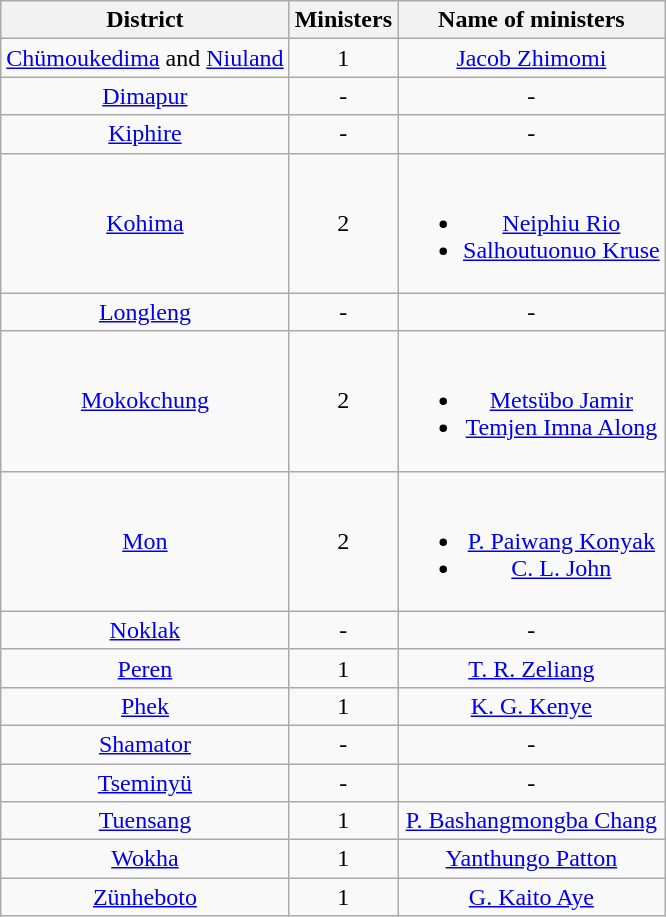<table class="wikitable sortable"style="text-align:center;">
<tr>
<th>District</th>
<th>Ministers</th>
<th>Name of ministers</th>
</tr>
<tr>
<td><a href='#'>Chümoukedima</a> and <a href='#'>Niuland</a></td>
<td>1</td>
<td><a href='#'>Jacob Zhimomi</a></td>
</tr>
<tr>
<td><a href='#'>Dimapur</a></td>
<td>-</td>
<td>-</td>
</tr>
<tr>
<td><a href='#'>Kiphire</a></td>
<td>-</td>
<td>-</td>
</tr>
<tr>
<td><a href='#'>Kohima</a></td>
<td>2</td>
<td><br><ul><li><a href='#'>Neiphiu Rio</a></li><li><a href='#'>Salhoutuonuo Kruse</a></li></ul></td>
</tr>
<tr>
<td><a href='#'>Longleng</a></td>
<td>-</td>
<td>-</td>
</tr>
<tr>
<td><a href='#'>Mokokchung</a></td>
<td>2</td>
<td><br><ul><li><a href='#'>Metsübo Jamir</a></li><li><a href='#'>Temjen Imna Along</a></li></ul></td>
</tr>
<tr>
<td><a href='#'>Mon</a></td>
<td>2</td>
<td><br><ul><li><a href='#'>P. Paiwang Konyak</a></li><li><a href='#'>C. L. John</a></li></ul></td>
</tr>
<tr>
<td><a href='#'>Noklak</a></td>
<td>-</td>
<td>-</td>
</tr>
<tr>
<td><a href='#'>Peren</a></td>
<td>1</td>
<td><a href='#'>T. R. Zeliang</a></td>
</tr>
<tr>
<td><a href='#'>Phek</a></td>
<td>1</td>
<td><a href='#'>K. G. Kenye</a></td>
</tr>
<tr>
<td><a href='#'>Shamator</a></td>
<td>-</td>
<td>-</td>
</tr>
<tr>
<td><a href='#'>Tseminyü</a></td>
<td>-</td>
<td>-</td>
</tr>
<tr>
<td><a href='#'>Tuensang</a></td>
<td>1</td>
<td><a href='#'>P. Bashangmongba Chang</a></td>
</tr>
<tr>
<td><a href='#'>Wokha</a></td>
<td>1</td>
<td><a href='#'>Yanthungo Patton</a></td>
</tr>
<tr>
<td><a href='#'>Zünheboto</a></td>
<td>1</td>
<td><a href='#'>G. Kaito Aye</a></td>
</tr>
</table>
